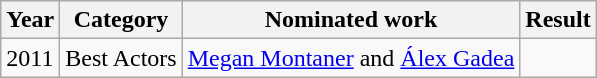<table class="wikitable">
<tr>
<th><strong>Year</strong></th>
<th><strong>Category</strong></th>
<th><strong>Nominated work</strong></th>
<th><strong>Result</strong></th>
</tr>
<tr>
<td>2011</td>
<td>Best Actors</td>
<td><a href='#'>Megan Montaner</a> and <a href='#'>Álex Gadea</a></td>
<td></td>
</tr>
</table>
